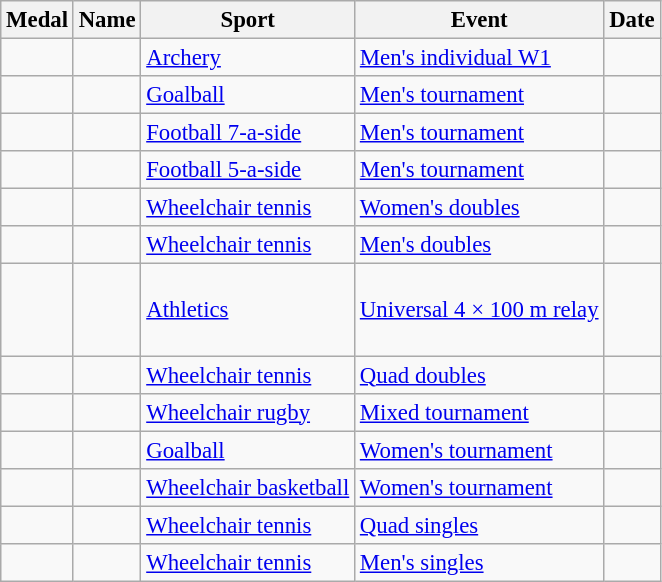<table class="wikitable sortable" style="font-size:95%">
<tr>
<th>Medal</th>
<th>Name</th>
<th>Sport</th>
<th>Event</th>
<th>Date</th>
</tr>
<tr>
<td></td>
<td></td>
<td><a href='#'>Archery</a></td>
<td><a href='#'>Men's individual W1</a></td>
<td></td>
</tr>
<tr>
<td></td>
<td><br></td>
<td><a href='#'>Goalball</a></td>
<td><a href='#'>Men's tournament</a></td>
<td></td>
</tr>
<tr>
<td></td>
<td><br></td>
<td><a href='#'>Football 7-a-side</a></td>
<td><a href='#'>Men's tournament</a></td>
<td></td>
</tr>
<tr>
<td></td>
<td><br></td>
<td><a href='#'>Football 5-a-side</a></td>
<td><a href='#'>Men's tournament</a></td>
<td></td>
</tr>
<tr>
<td></td>
<td><br></td>
<td><a href='#'>Wheelchair tennis</a></td>
<td><a href='#'>Women's doubles</a></td>
<td></td>
</tr>
<tr>
<td></td>
<td><br></td>
<td><a href='#'>Wheelchair tennis</a></td>
<td><a href='#'>Men's doubles</a></td>
<td></td>
</tr>
<tr>
<td></td>
<td><br><br><br></td>
<td><a href='#'>Athletics</a></td>
<td><a href='#'>Universal 4 × 100 m relay</a></td>
<td></td>
</tr>
<tr>
<td></td>
<td><br></td>
<td><a href='#'>Wheelchair tennis</a></td>
<td><a href='#'>Quad doubles</a></td>
<td></td>
</tr>
<tr>
<td></td>
<td><br></td>
<td><a href='#'>Wheelchair rugby</a></td>
<td><a href='#'>Mixed tournament</a></td>
<td></td>
</tr>
<tr>
<td></td>
<td><br></td>
<td><a href='#'>Goalball</a></td>
<td><a href='#'>Women's tournament</a></td>
<td></td>
</tr>
<tr>
<td></td>
<td><br></td>
<td><a href='#'>Wheelchair basketball</a></td>
<td><a href='#'>Women's tournament</a></td>
<td></td>
</tr>
<tr>
<td></td>
<td></td>
<td><a href='#'>Wheelchair tennis</a></td>
<td><a href='#'>Quad singles</a></td>
<td></td>
</tr>
<tr>
<td></td>
<td></td>
<td><a href='#'>Wheelchair tennis</a></td>
<td><a href='#'>Men's singles</a></td>
<td></td>
</tr>
</table>
